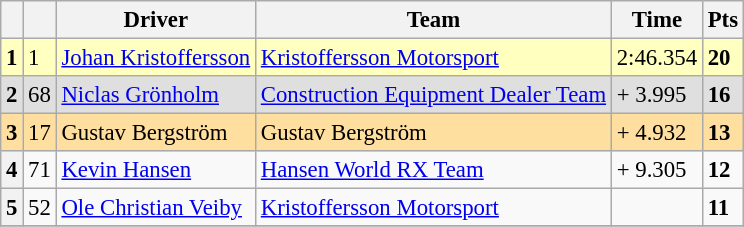<table class="wikitable" style="font-size:95%">
<tr>
<th></th>
<th></th>
<th>Driver</th>
<th>Team</th>
<th>Time</th>
<th>Pts</th>
</tr>
<tr>
<th style="background:#ffffbf;">1</th>
<td style="background:#ffffbf;">1</td>
<td style="background:#ffffbf;"> <a href='#'>Johan Kristoffersson</a></td>
<td style="background:#ffffbf;"><a href='#'>Kristoffersson Motorsport</a></td>
<td style="background:#ffffbf;">2:46.354</td>
<td style="background:#ffffbf;"><strong>20</strong></td>
</tr>
<tr>
<th style="background:#dfdfdf;">2</th>
<td style="background:#dfdfdf;">68</td>
<td style="background:#dfdfdf;"> <a href='#'>Niclas Grönholm</a></td>
<td style="background:#dfdfdf;"><a href='#'>Construction Equipment Dealer Team</a></td>
<td style="background:#dfdfdf;">+ 3.995</td>
<td style="background:#dfdfdf;"><strong>16</strong></td>
</tr>
<tr>
<th style="background:#ffdf9f;">3</th>
<td style="background:#ffdf9f;">17</td>
<td style="background:#ffdf9f;"> Gustav Bergström</td>
<td style="background:#ffdf9f;">Gustav Bergström</td>
<td style="background:#ffdf9f;">+ 4.932</td>
<td style="background:#ffdf9f;"><strong>13</strong></td>
</tr>
<tr>
<th>4</th>
<td>71</td>
<td> <a href='#'>Kevin Hansen</a></td>
<td><a href='#'>Hansen World RX Team</a></td>
<td>+ 9.305</td>
<td><strong>12</strong></td>
</tr>
<tr>
<th>5</th>
<td>52</td>
<td> <a href='#'>Ole Christian Veiby</a></td>
<td><a href='#'>Kristoffersson Motorsport</a></td>
<td><strong></strong></td>
<td><strong>11</strong></td>
</tr>
<tr>
</tr>
</table>
